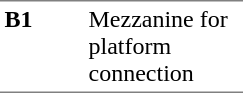<table border=0 cellspacing=0 cellpadding=3>
<tr>
<td style="border-bottom:solid 1px gray;border-top:solid 1px gray;" width=50 valign=top><strong>B1</strong></td>
<td style="border-top:solid 1px gray;border-bottom:solid 1px gray;" width=100 valign=top>Mezzanine for platform connection</td>
</tr>
</table>
